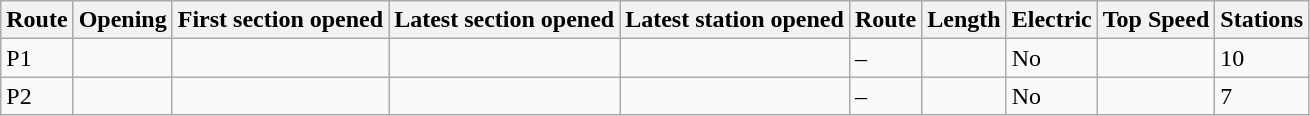<table class=wikitable>
<tr>
<th>Route</th>
<th>Opening</th>
<th>First section opened</th>
<th>Latest section opened</th>
<th>Latest station opened</th>
<th>Route</th>
<th>Length</th>
<th>Electric</th>
<th>Top Speed</th>
<th>Stations</th>
</tr>
<tr>
<td>P1</td>
<td></td>
<td></td>
<td></td>
<td></td>
<td>–</td>
<td></td>
<td>No</td>
<td></td>
<td>10</td>
</tr>
<tr>
<td>P2</td>
<td></td>
<td></td>
<td></td>
<td></td>
<td>–</td>
<td></td>
<td>No</td>
<td></td>
<td>7</td>
</tr>
</table>
